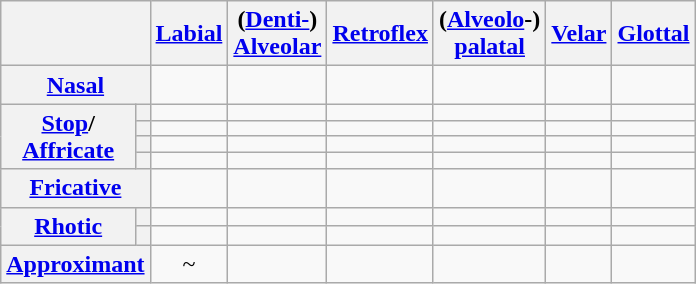<table class="wikitable" style=text-align:center>
<tr>
<th colspan=2></th>
<th><a href='#'>Labial</a></th>
<th>(<a href='#'>Denti-</a>)<br><a href='#'>Alveolar</a></th>
<th><a href='#'>Retroflex</a></th>
<th>(<a href='#'>Alveolo</a>-)<a href='#'><br>palatal</a></th>
<th><a href='#'>Velar</a></th>
<th><a href='#'>Glottal</a></th>
</tr>
<tr>
<th colspan="2"><a href='#'>Nasal</a></th>
<td></td>
<td></td>
<td></td>
<td></td>
<td></td>
<td></td>
</tr>
<tr>
<th rowspan="4"><a href='#'>Stop</a>/<br><a href='#'>Affricate</a></th>
<th></th>
<td></td>
<td></td>
<td></td>
<td></td>
<td></td>
<td></td>
</tr>
<tr>
<th></th>
<td></td>
<td></td>
<td></td>
<td></td>
<td></td>
<td></td>
</tr>
<tr>
<th></th>
<td></td>
<td></td>
<td></td>
<td></td>
<td></td>
<td></td>
</tr>
<tr>
<th></th>
<td></td>
<td></td>
<td></td>
<td></td>
<td></td>
<td></td>
</tr>
<tr>
<th colspan="2"><a href='#'>Fricative</a></th>
<td></td>
<td></td>
<td></td>
<td></td>
<td></td>
<td></td>
</tr>
<tr>
<th rowspan="2"><a href='#'>Rhotic</a></th>
<th></th>
<td></td>
<td></td>
<td></td>
<td></td>
<td></td>
<td></td>
</tr>
<tr>
<th></th>
<td></td>
<td></td>
<td></td>
<td></td>
<td></td>
<td></td>
</tr>
<tr>
<th colspan=2><a href='#'>Approximant</a></th>
<td> ~ </td>
<td></td>
<td></td>
<td></td>
<td></td>
<td></td>
</tr>
</table>
